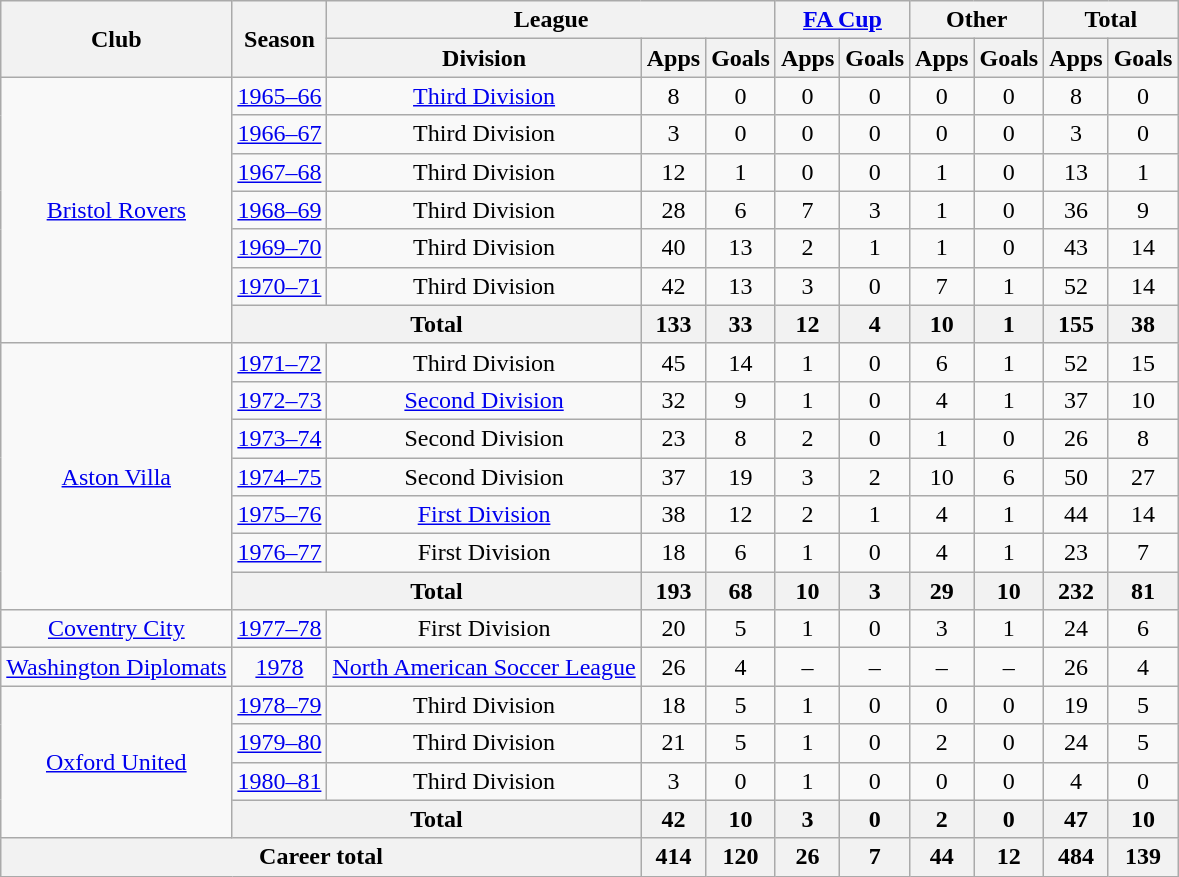<table class="wikitable" style="text-align: center;">
<tr>
<th rowspan="2">Club</th>
<th rowspan="2">Season</th>
<th colspan="3">League</th>
<th colspan="2"><a href='#'>FA Cup</a></th>
<th colspan="2">Other</th>
<th colspan="2">Total</th>
</tr>
<tr>
<th>Division</th>
<th>Apps</th>
<th>Goals</th>
<th>Apps</th>
<th>Goals</th>
<th>Apps</th>
<th>Goals</th>
<th>Apps</th>
<th>Goals</th>
</tr>
<tr>
<td rowspan="7"><a href='#'>Bristol Rovers</a></td>
<td><a href='#'>1965–66</a></td>
<td><a href='#'>Third Division</a></td>
<td>8</td>
<td>0</td>
<td>0</td>
<td>0</td>
<td>0</td>
<td>0</td>
<td>8</td>
<td>0</td>
</tr>
<tr>
<td><a href='#'>1966–67</a></td>
<td>Third Division</td>
<td>3</td>
<td>0</td>
<td>0</td>
<td>0</td>
<td>0</td>
<td>0</td>
<td>3</td>
<td>0</td>
</tr>
<tr>
<td><a href='#'>1967–68</a></td>
<td>Third Division</td>
<td>12</td>
<td>1</td>
<td>0</td>
<td>0</td>
<td>1</td>
<td>0</td>
<td>13</td>
<td>1</td>
</tr>
<tr>
<td><a href='#'>1968–69</a></td>
<td>Third Division</td>
<td>28</td>
<td>6</td>
<td>7</td>
<td>3</td>
<td>1</td>
<td>0</td>
<td>36</td>
<td>9</td>
</tr>
<tr>
<td><a href='#'>1969–70</a></td>
<td>Third Division</td>
<td>40</td>
<td>13</td>
<td>2</td>
<td>1</td>
<td>1</td>
<td>0</td>
<td>43</td>
<td>14</td>
</tr>
<tr>
<td><a href='#'>1970–71</a></td>
<td>Third Division</td>
<td>42</td>
<td>13</td>
<td>3</td>
<td>0</td>
<td>7</td>
<td>1</td>
<td>52</td>
<td>14</td>
</tr>
<tr>
<th colspan="2">Total</th>
<th>133</th>
<th>33</th>
<th>12</th>
<th>4</th>
<th>10</th>
<th>1</th>
<th>155</th>
<th>38</th>
</tr>
<tr>
<td rowspan="7"><a href='#'>Aston Villa</a></td>
<td><a href='#'>1971–72</a></td>
<td>Third Division</td>
<td>45</td>
<td>14</td>
<td>1</td>
<td>0</td>
<td>6</td>
<td>1</td>
<td>52</td>
<td>15</td>
</tr>
<tr>
<td><a href='#'>1972–73</a></td>
<td><a href='#'>Second Division</a></td>
<td>32</td>
<td>9</td>
<td>1</td>
<td>0</td>
<td>4</td>
<td>1</td>
<td>37</td>
<td>10</td>
</tr>
<tr>
<td><a href='#'>1973–74</a></td>
<td>Second Division</td>
<td>23</td>
<td>8</td>
<td>2</td>
<td>0</td>
<td>1</td>
<td>0</td>
<td>26</td>
<td>8</td>
</tr>
<tr>
<td><a href='#'>1974–75</a></td>
<td>Second Division</td>
<td>37</td>
<td>19</td>
<td>3</td>
<td>2</td>
<td>10</td>
<td>6</td>
<td>50</td>
<td>27</td>
</tr>
<tr>
<td><a href='#'>1975–76</a></td>
<td><a href='#'>First Division</a></td>
<td>38</td>
<td>12</td>
<td>2</td>
<td>1</td>
<td>4</td>
<td>1</td>
<td>44</td>
<td>14</td>
</tr>
<tr>
<td><a href='#'>1976–77</a></td>
<td>First Division</td>
<td>18</td>
<td>6</td>
<td>1</td>
<td>0</td>
<td>4</td>
<td>1</td>
<td>23</td>
<td>7</td>
</tr>
<tr>
<th colspan="2">Total</th>
<th>193</th>
<th>68</th>
<th>10</th>
<th>3</th>
<th>29</th>
<th>10</th>
<th>232</th>
<th>81</th>
</tr>
<tr>
<td><a href='#'>Coventry City</a></td>
<td><a href='#'>1977–78</a></td>
<td>First Division</td>
<td>20</td>
<td>5</td>
<td>1</td>
<td>0</td>
<td>3</td>
<td>1</td>
<td>24</td>
<td>6</td>
</tr>
<tr>
<td><a href='#'>Washington Diplomats</a></td>
<td><a href='#'>1978</a></td>
<td><a href='#'>North American Soccer League</a></td>
<td>26</td>
<td>4</td>
<td>–</td>
<td>–</td>
<td>–</td>
<td>–</td>
<td>26</td>
<td>4</td>
</tr>
<tr>
<td rowspan="4"><a href='#'>Oxford United</a></td>
<td><a href='#'>1978–79</a></td>
<td>Third Division</td>
<td>18</td>
<td>5</td>
<td>1</td>
<td>0</td>
<td>0</td>
<td>0</td>
<td>19</td>
<td>5</td>
</tr>
<tr>
<td><a href='#'>1979–80</a></td>
<td>Third Division</td>
<td>21</td>
<td>5</td>
<td>1</td>
<td>0</td>
<td>2</td>
<td>0</td>
<td>24</td>
<td>5</td>
</tr>
<tr>
<td><a href='#'>1980–81</a></td>
<td>Third Division</td>
<td>3</td>
<td>0</td>
<td>1</td>
<td>0</td>
<td>0</td>
<td>0</td>
<td>4</td>
<td>0</td>
</tr>
<tr>
<th colspan="2">Total</th>
<th>42</th>
<th>10</th>
<th>3</th>
<th>0</th>
<th>2</th>
<th>0</th>
<th>47</th>
<th>10</th>
</tr>
<tr>
<th colspan="3">Career total</th>
<th>414</th>
<th>120</th>
<th>26</th>
<th>7</th>
<th>44</th>
<th>12</th>
<th>484</th>
<th>139</th>
</tr>
</table>
